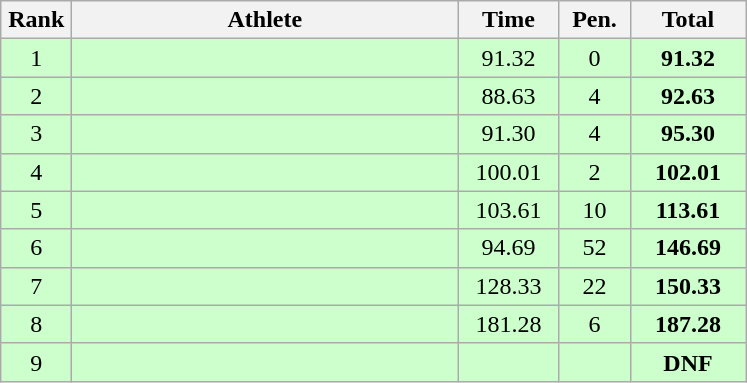<table class=wikitable style="text-align:center">
<tr>
<th width=40>Rank</th>
<th width=250>Athlete</th>
<th width=60>Time</th>
<th width=40>Pen.</th>
<th width=70>Total</th>
</tr>
<tr bgcolor="ccffcc">
<td>1</td>
<td align=left></td>
<td>91.32</td>
<td>0</td>
<td><strong>91.32</strong></td>
</tr>
<tr bgcolor="ccffcc">
<td>2</td>
<td align=left></td>
<td>88.63</td>
<td>4</td>
<td><strong>92.63</strong></td>
</tr>
<tr bgcolor="ccffcc">
<td>3</td>
<td align=left></td>
<td>91.30</td>
<td>4</td>
<td><strong>95.30</strong></td>
</tr>
<tr bgcolor="ccffcc">
<td>4</td>
<td align=left></td>
<td>100.01</td>
<td>2</td>
<td><strong>102.01</strong></td>
</tr>
<tr bgcolor="ccffcc">
<td>5</td>
<td align=left></td>
<td>103.61</td>
<td>10</td>
<td><strong>113.61</strong></td>
</tr>
<tr bgcolor="ccffcc">
<td>6</td>
<td align=left></td>
<td>94.69</td>
<td>52</td>
<td><strong>146.69</strong></td>
</tr>
<tr bgcolor="ccffcc">
<td>7</td>
<td align=left></td>
<td>128.33</td>
<td>22</td>
<td><strong>150.33</strong></td>
</tr>
<tr bgcolor="ccffcc">
<td>8</td>
<td align=left></td>
<td>181.28</td>
<td>6</td>
<td><strong>187.28</strong></td>
</tr>
<tr bgcolor="ccffcc">
<td>9</td>
<td align=left></td>
<td></td>
<td></td>
<td><strong>DNF</strong></td>
</tr>
</table>
